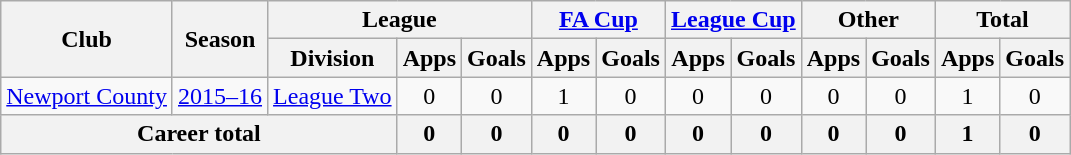<table class="wikitable" style="text-align: center;">
<tr>
<th rowspan="2">Club</th>
<th rowspan="2">Season</th>
<th colspan="3">League</th>
<th colspan="2"><a href='#'>FA Cup</a></th>
<th colspan="2"><a href='#'>League Cup</a></th>
<th colspan="2">Other</th>
<th colspan="2">Total</th>
</tr>
<tr>
<th>Division</th>
<th>Apps</th>
<th>Goals</th>
<th>Apps</th>
<th>Goals</th>
<th>Apps</th>
<th>Goals</th>
<th>Apps</th>
<th>Goals</th>
<th>Apps</th>
<th>Goals</th>
</tr>
<tr>
<td rowspan="1" valign="center"><a href='#'>Newport County</a></td>
<td><a href='#'>2015–16</a></td>
<td><a href='#'>League Two</a></td>
<td>0</td>
<td>0</td>
<td>1</td>
<td>0</td>
<td>0</td>
<td>0</td>
<td>0</td>
<td>0</td>
<td>1</td>
<td>0</td>
</tr>
<tr>
<th colspan="3">Career total</th>
<th>0</th>
<th>0</th>
<th>0</th>
<th>0</th>
<th>0</th>
<th>0</th>
<th>0</th>
<th>0</th>
<th>1</th>
<th>0</th>
</tr>
</table>
